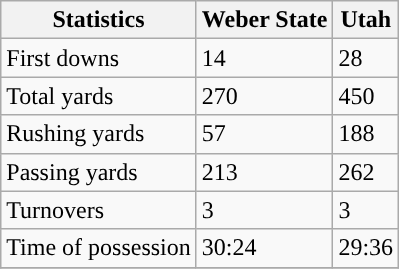<table class="wikitable">
<tr>
<th>Statistics</th>
<th>Weber State</th>
<th>Utah</th>
</tr>
<tr>
<td>First downs</td>
<td>14</td>
<td>28</td>
</tr>
<tr>
<td>Total yards</td>
<td>270</td>
<td>450</td>
</tr>
<tr>
<td>Rushing yards</td>
<td>57</td>
<td>188</td>
</tr>
<tr>
<td>Passing yards</td>
<td>213</td>
<td>262</td>
</tr>
<tr>
<td>Turnovers</td>
<td>3</td>
<td>3</td>
</tr>
<tr>
<td>Time of possession</td>
<td>30:24</td>
<td>29:36</td>
</tr>
<tr>
</tr>
</table>
